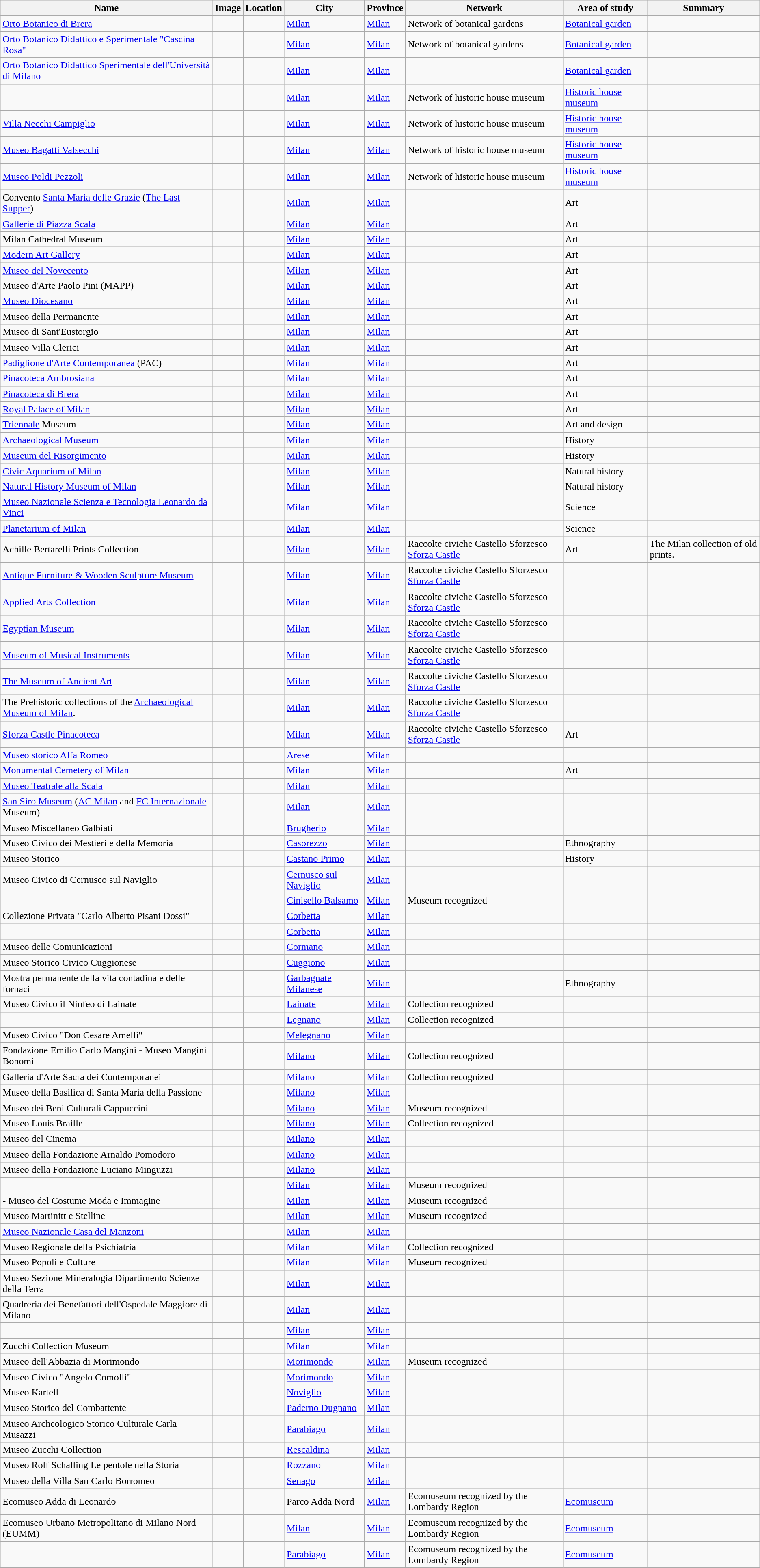<table class="wikitable sortable">
<tr>
<th>Name</th>
<th>Image</th>
<th>Location</th>
<th>City</th>
<th>Province</th>
<th>Network</th>
<th>Area of study</th>
<th>Summary</th>
</tr>
<tr>
<td><a href='#'>Orto Botanico di Brera</a></td>
<td></td>
<td></td>
<td><a href='#'>Milan</a></td>
<td><a href='#'>Milan</a></td>
<td>Network of botanical gardens</td>
<td><a href='#'>Botanical garden</a></td>
<td></td>
</tr>
<tr>
<td><a href='#'>Orto Botanico Didattico e Sperimentale "Cascina Rosa"</a></td>
<td></td>
<td></td>
<td><a href='#'>Milan</a></td>
<td><a href='#'>Milan</a></td>
<td>Network of botanical gardens</td>
<td><a href='#'>Botanical garden</a></td>
<td></td>
</tr>
<tr>
<td><a href='#'>Orto Botanico Didattico Sperimentale dell'Università di Milano</a></td>
<td></td>
<td></td>
<td><a href='#'>Milan</a></td>
<td><a href='#'>Milan</a></td>
<td></td>
<td><a href='#'>Botanical garden</a></td>
<td></td>
</tr>
<tr>
<td></td>
<td></td>
<td></td>
<td><a href='#'>Milan</a></td>
<td><a href='#'>Milan</a></td>
<td>Network of historic house museum</td>
<td><a href='#'>Historic house museum</a></td>
<td></td>
</tr>
<tr>
<td><a href='#'>Villa Necchi Campiglio</a></td>
<td></td>
<td></td>
<td><a href='#'>Milan</a></td>
<td><a href='#'>Milan</a></td>
<td>Network of historic house museum</td>
<td><a href='#'>Historic house museum</a></td>
<td></td>
</tr>
<tr>
<td><a href='#'>Museo Bagatti Valsecchi</a></td>
<td></td>
<td></td>
<td><a href='#'>Milan</a></td>
<td><a href='#'>Milan</a></td>
<td>Network of historic house museum</td>
<td><a href='#'>Historic house museum</a></td>
<td></td>
</tr>
<tr>
<td><a href='#'>Museo Poldi Pezzoli</a></td>
<td></td>
<td></td>
<td><a href='#'>Milan</a></td>
<td><a href='#'>Milan</a></td>
<td>Network of historic house museum</td>
<td><a href='#'>Historic house museum</a></td>
<td></td>
</tr>
<tr>
<td>Convento <a href='#'>Santa Maria delle Grazie</a> (<a href='#'>The Last Supper</a>)</td>
<td></td>
<td></td>
<td><a href='#'>Milan</a></td>
<td><a href='#'>Milan</a></td>
<td></td>
<td>Art</td>
<td></td>
</tr>
<tr>
<td><a href='#'>Gallerie di Piazza Scala</a></td>
<td></td>
<td></td>
<td><a href='#'>Milan</a></td>
<td><a href='#'>Milan</a></td>
<td></td>
<td>Art</td>
<td></td>
</tr>
<tr>
<td>Milan Cathedral Museum</td>
<td></td>
<td></td>
<td><a href='#'>Milan</a></td>
<td><a href='#'>Milan</a></td>
<td></td>
<td>Art</td>
<td></td>
</tr>
<tr>
<td><a href='#'>Modern Art Gallery</a></td>
<td></td>
<td></td>
<td><a href='#'>Milan</a></td>
<td><a href='#'>Milan</a></td>
<td></td>
<td>Art</td>
<td></td>
</tr>
<tr>
<td><a href='#'>Museo del Novecento</a></td>
<td></td>
<td></td>
<td><a href='#'>Milan</a></td>
<td><a href='#'>Milan</a></td>
<td></td>
<td>Art</td>
<td></td>
</tr>
<tr>
<td>Museo d'Arte Paolo Pini (MAPP)</td>
<td></td>
<td></td>
<td><a href='#'>Milan</a></td>
<td><a href='#'>Milan</a></td>
<td></td>
<td>Art</td>
<td></td>
</tr>
<tr>
<td><a href='#'>Museo Diocesano</a></td>
<td></td>
<td></td>
<td><a href='#'>Milan</a></td>
<td><a href='#'>Milan</a></td>
<td></td>
<td>Art</td>
<td></td>
</tr>
<tr>
<td>Museo della Permanente</td>
<td></td>
<td></td>
<td><a href='#'>Milan</a></td>
<td><a href='#'>Milan</a></td>
<td></td>
<td>Art</td>
<td></td>
</tr>
<tr>
<td>Museo di Sant'Eustorgio</td>
<td></td>
<td></td>
<td><a href='#'>Milan</a></td>
<td><a href='#'>Milan</a></td>
<td></td>
<td>Art</td>
<td></td>
</tr>
<tr>
<td>Museo Villa Clerici</td>
<td></td>
<td></td>
<td><a href='#'>Milan</a></td>
<td><a href='#'>Milan</a></td>
<td></td>
<td>Art</td>
<td></td>
</tr>
<tr>
<td><a href='#'>Padiglione d'Arte Contemporanea</a> (PAC)</td>
<td></td>
<td></td>
<td><a href='#'>Milan</a></td>
<td><a href='#'>Milan</a></td>
<td></td>
<td>Art</td>
<td></td>
</tr>
<tr>
<td><a href='#'>Pinacoteca Ambrosiana</a></td>
<td></td>
<td></td>
<td><a href='#'>Milan</a></td>
<td><a href='#'>Milan</a></td>
<td></td>
<td>Art</td>
<td></td>
</tr>
<tr>
<td><a href='#'>Pinacoteca di Brera</a></td>
<td></td>
<td></td>
<td><a href='#'>Milan</a></td>
<td><a href='#'>Milan</a></td>
<td></td>
<td>Art</td>
<td></td>
</tr>
<tr>
<td><a href='#'>Royal Palace of Milan</a></td>
<td></td>
<td></td>
<td><a href='#'>Milan</a></td>
<td><a href='#'>Milan</a></td>
<td></td>
<td>Art</td>
<td></td>
</tr>
<tr>
<td><a href='#'>Triennale</a> Museum</td>
<td></td>
<td></td>
<td><a href='#'>Milan</a></td>
<td><a href='#'>Milan</a></td>
<td></td>
<td>Art and design</td>
<td></td>
</tr>
<tr>
<td><a href='#'>Archaeological Museum</a></td>
<td></td>
<td></td>
<td><a href='#'>Milan</a></td>
<td><a href='#'>Milan</a></td>
<td></td>
<td>History</td>
<td></td>
</tr>
<tr>
<td><a href='#'>Museum del Risorgimento</a></td>
<td></td>
<td></td>
<td><a href='#'>Milan</a></td>
<td><a href='#'>Milan</a></td>
<td></td>
<td>History</td>
<td></td>
</tr>
<tr>
<td><a href='#'>Civic Aquarium of Milan</a></td>
<td></td>
<td></td>
<td><a href='#'>Milan</a></td>
<td><a href='#'>Milan</a></td>
<td></td>
<td>Natural history</td>
<td></td>
</tr>
<tr>
<td><a href='#'>Natural History Museum of Milan</a></td>
<td></td>
<td></td>
<td><a href='#'>Milan</a></td>
<td><a href='#'>Milan</a></td>
<td></td>
<td>Natural history</td>
<td></td>
</tr>
<tr>
<td><a href='#'>Museo Nazionale Scienza e Tecnologia Leonardo da Vinci</a></td>
<td></td>
<td></td>
<td><a href='#'>Milan</a></td>
<td><a href='#'>Milan</a></td>
<td></td>
<td>Science</td>
<td></td>
</tr>
<tr>
<td><a href='#'>Planetarium of Milan</a></td>
<td></td>
<td></td>
<td><a href='#'>Milan</a></td>
<td><a href='#'>Milan</a></td>
<td></td>
<td>Science</td>
<td></td>
</tr>
<tr>
<td>Achille Bertarelli Prints Collection</td>
<td></td>
<td></td>
<td><a href='#'>Milan</a></td>
<td><a href='#'>Milan</a></td>
<td>Raccolte civiche Castello Sforzesco <a href='#'>Sforza Castle</a></td>
<td>Art</td>
<td>The Milan collection of old prints.</td>
</tr>
<tr>
<td><a href='#'>Antique Furniture & Wooden Sculpture Museum</a></td>
<td></td>
<td></td>
<td><a href='#'>Milan</a></td>
<td><a href='#'>Milan</a></td>
<td>Raccolte civiche Castello Sforzesco <a href='#'>Sforza Castle</a></td>
<td></td>
<td></td>
</tr>
<tr>
<td><a href='#'>Applied Arts Collection</a></td>
<td></td>
<td></td>
<td><a href='#'>Milan</a></td>
<td><a href='#'>Milan</a></td>
<td>Raccolte civiche Castello Sforzesco <a href='#'>Sforza Castle</a></td>
<td></td>
<td></td>
</tr>
<tr>
<td><a href='#'>Egyptian Museum</a></td>
<td></td>
<td></td>
<td><a href='#'>Milan</a></td>
<td><a href='#'>Milan</a></td>
<td>Raccolte civiche Castello Sforzesco <a href='#'>Sforza Castle</a></td>
<td></td>
<td></td>
</tr>
<tr>
<td><a href='#'>Museum of Musical Instruments</a></td>
<td></td>
<td></td>
<td><a href='#'>Milan</a></td>
<td><a href='#'>Milan</a></td>
<td>Raccolte civiche Castello Sforzesco <a href='#'>Sforza Castle</a></td>
<td></td>
<td></td>
</tr>
<tr>
<td><a href='#'>The Museum of Ancient Art</a></td>
<td></td>
<td></td>
<td><a href='#'>Milan</a></td>
<td><a href='#'>Milan</a></td>
<td>Raccolte civiche Castello Sforzesco <a href='#'>Sforza Castle</a></td>
<td></td>
<td></td>
</tr>
<tr>
<td>The Prehistoric collections of the <a href='#'>Archaeological Museum of Milan</a>.</td>
<td></td>
<td></td>
<td><a href='#'>Milan</a></td>
<td><a href='#'>Milan</a></td>
<td>Raccolte civiche Castello Sforzesco <a href='#'>Sforza Castle</a></td>
<td></td>
<td></td>
</tr>
<tr>
<td><a href='#'>Sforza Castle Pinacoteca</a></td>
<td></td>
<td></td>
<td><a href='#'>Milan</a></td>
<td><a href='#'>Milan</a></td>
<td>Raccolte civiche Castello Sforzesco <a href='#'>Sforza Castle</a></td>
<td>Art</td>
<td></td>
</tr>
<tr>
<td><a href='#'>Museo storico Alfa Romeo</a></td>
<td></td>
<td></td>
<td><a href='#'>Arese</a></td>
<td><a href='#'>Milan</a></td>
<td></td>
<td></td>
<td></td>
</tr>
<tr>
<td><a href='#'>Monumental Cemetery of Milan</a></td>
<td></td>
<td></td>
<td><a href='#'>Milan</a></td>
<td><a href='#'>Milan</a></td>
<td></td>
<td>Art</td>
<td></td>
</tr>
<tr>
<td><a href='#'>Museo Teatrale alla Scala</a></td>
<td></td>
<td></td>
<td><a href='#'>Milan</a></td>
<td><a href='#'>Milan</a></td>
<td></td>
<td></td>
<td></td>
</tr>
<tr>
<td><a href='#'>San Siro Museum</a> (<a href='#'>AC Milan</a> and <a href='#'>FC Internazionale</a> Museum)</td>
<td></td>
<td></td>
<td><a href='#'>Milan</a></td>
<td><a href='#'>Milan</a></td>
<td></td>
<td></td>
<td></td>
</tr>
<tr>
<td>Museo Miscellaneo Galbiati</td>
<td></td>
<td></td>
<td><a href='#'>Brugherio</a></td>
<td><a href='#'>Milan</a></td>
<td></td>
<td></td>
<td></td>
</tr>
<tr>
<td>Museo Civico dei Mestieri e della Memoria</td>
<td></td>
<td></td>
<td><a href='#'>Casorezzo</a></td>
<td><a href='#'>Milan</a></td>
<td></td>
<td>Ethnography</td>
<td></td>
</tr>
<tr>
<td>Museo Storico</td>
<td></td>
<td></td>
<td><a href='#'>Castano Primo</a></td>
<td><a href='#'>Milan</a></td>
<td></td>
<td>History</td>
<td></td>
</tr>
<tr>
<td>Museo Civico di Cernusco sul Naviglio</td>
<td></td>
<td></td>
<td><a href='#'>Cernusco sul Naviglio</a></td>
<td><a href='#'>Milan</a></td>
<td></td>
<td></td>
<td></td>
</tr>
<tr>
<td></td>
<td></td>
<td></td>
<td><a href='#'>Cinisello Balsamo</a></td>
<td><a href='#'>Milan</a></td>
<td>Museum recognized</td>
<td></td>
<td></td>
</tr>
<tr>
<td>Collezione Privata "Carlo Alberto Pisani Dossi"</td>
<td></td>
<td></td>
<td><a href='#'>Corbetta</a></td>
<td><a href='#'>Milan</a></td>
<td></td>
<td></td>
<td></td>
</tr>
<tr>
<td></td>
<td></td>
<td></td>
<td><a href='#'>Corbetta</a></td>
<td><a href='#'>Milan</a></td>
<td></td>
<td></td>
<td></td>
</tr>
<tr>
<td>Museo delle Comunicazioni</td>
<td></td>
<td></td>
<td><a href='#'>Cormano</a></td>
<td><a href='#'>Milan</a></td>
<td></td>
<td></td>
<td></td>
</tr>
<tr>
<td>Museo Storico Civico Cuggionese</td>
<td></td>
<td></td>
<td><a href='#'>Cuggiono</a></td>
<td><a href='#'>Milan</a></td>
<td></td>
<td></td>
<td></td>
</tr>
<tr>
<td>Mostra permanente della vita contadina e delle fornaci</td>
<td></td>
<td></td>
<td><a href='#'>Garbagnate Milanese</a></td>
<td><a href='#'>Milan</a></td>
<td></td>
<td>Ethnography</td>
<td></td>
</tr>
<tr>
<td>Museo Civico il Ninfeo di Lainate</td>
<td></td>
<td></td>
<td><a href='#'>Lainate</a></td>
<td><a href='#'>Milan</a></td>
<td>Collection recognized</td>
<td></td>
<td></td>
</tr>
<tr>
<td></td>
<td></td>
<td></td>
<td><a href='#'>Legnano</a></td>
<td><a href='#'>Milan</a></td>
<td>Collection recognized</td>
<td></td>
<td></td>
</tr>
<tr>
<td>Museo Civico "Don Cesare Amelli"</td>
<td></td>
<td></td>
<td><a href='#'>Melegnano</a></td>
<td><a href='#'>Milan</a></td>
<td></td>
<td></td>
<td></td>
</tr>
<tr>
<td>Fondazione Emilio Carlo Mangini - Museo Mangini Bonomi</td>
<td></td>
<td></td>
<td><a href='#'>Milano</a></td>
<td><a href='#'>Milan</a></td>
<td>Collection recognized</td>
<td></td>
<td></td>
</tr>
<tr>
<td>Galleria d'Arte Sacra dei Contemporanei</td>
<td></td>
<td></td>
<td><a href='#'>Milano</a></td>
<td><a href='#'>Milan</a></td>
<td>Collection recognized</td>
<td></td>
<td></td>
</tr>
<tr>
<td>Museo della Basilica di Santa Maria della Passione</td>
<td></td>
<td></td>
<td><a href='#'>Milano</a></td>
<td><a href='#'>Milan</a></td>
<td></td>
<td></td>
<td></td>
</tr>
<tr>
<td>Museo dei Beni Culturali Cappuccini</td>
<td></td>
<td></td>
<td><a href='#'>Milano</a></td>
<td><a href='#'>Milan</a></td>
<td>Museum recognized</td>
<td></td>
<td></td>
</tr>
<tr>
<td>Museo Louis Braille</td>
<td></td>
<td></td>
<td><a href='#'>Milano</a></td>
<td><a href='#'>Milan</a></td>
<td>Collection recognized</td>
<td></td>
<td></td>
</tr>
<tr>
<td>Museo del Cinema</td>
<td></td>
<td></td>
<td><a href='#'>Milano</a></td>
<td><a href='#'>Milan</a></td>
<td></td>
<td></td>
<td></td>
</tr>
<tr>
<td>Museo della Fondazione Arnaldo Pomodoro</td>
<td></td>
<td></td>
<td><a href='#'>Milano</a></td>
<td><a href='#'>Milan</a></td>
<td></td>
<td></td>
<td></td>
</tr>
<tr>
<td>Museo della Fondazione Luciano Minguzzi</td>
<td></td>
<td></td>
<td><a href='#'>Milano</a></td>
<td><a href='#'>Milan</a></td>
<td></td>
<td></td>
<td></td>
</tr>
<tr>
<td></td>
<td></td>
<td></td>
<td><a href='#'>Milan</a></td>
<td><a href='#'>Milan</a></td>
<td>Museum recognized</td>
<td></td>
<td></td>
</tr>
<tr>
<td> - Museo del Costume Moda e Immagine</td>
<td></td>
<td></td>
<td><a href='#'>Milan</a></td>
<td><a href='#'>Milan</a></td>
<td>Museum recognized</td>
<td></td>
<td></td>
</tr>
<tr>
<td>Museo Martinitt e Stelline</td>
<td></td>
<td></td>
<td><a href='#'>Milan</a></td>
<td><a href='#'>Milan</a></td>
<td>Museum recognized</td>
<td></td>
<td></td>
</tr>
<tr>
<td><a href='#'>Museo Nazionale Casa del Manzoni</a></td>
<td></td>
<td></td>
<td><a href='#'>Milan</a></td>
<td><a href='#'>Milan</a></td>
<td></td>
<td></td>
<td></td>
</tr>
<tr>
<td>Museo Regionale della Psichiatria</td>
<td></td>
<td></td>
<td><a href='#'>Milan</a></td>
<td><a href='#'>Milan</a></td>
<td>Collection recognized</td>
<td></td>
<td></td>
</tr>
<tr>
<td>Museo Popoli e Culture</td>
<td></td>
<td></td>
<td><a href='#'>Milan</a></td>
<td><a href='#'>Milan</a></td>
<td>Museum recognized</td>
<td></td>
<td></td>
</tr>
<tr>
<td>Museo Sezione Mineralogia Dipartimento Scienze della Terra</td>
<td></td>
<td></td>
<td><a href='#'>Milan</a></td>
<td><a href='#'>Milan</a></td>
<td></td>
<td></td>
<td></td>
</tr>
<tr>
<td>Quadreria dei Benefattori dell'Ospedale Maggiore di Milano</td>
<td></td>
<td></td>
<td><a href='#'>Milan</a></td>
<td><a href='#'>Milan</a></td>
<td></td>
<td></td>
<td></td>
</tr>
<tr>
<td></td>
<td></td>
<td></td>
<td><a href='#'>Milan</a></td>
<td><a href='#'>Milan</a></td>
<td></td>
<td></td>
<td></td>
</tr>
<tr>
<td>Zucchi Collection Museum</td>
<td></td>
<td></td>
<td><a href='#'>Milan</a></td>
<td><a href='#'>Milan</a></td>
<td></td>
<td></td>
<td></td>
</tr>
<tr>
<td>Museo dell'Abbazia di Morimondo</td>
<td></td>
<td></td>
<td><a href='#'>Morimondo</a></td>
<td><a href='#'>Milan</a></td>
<td>Museum recognized</td>
<td></td>
<td></td>
</tr>
<tr>
<td>Museo Civico "Angelo Comolli"</td>
<td></td>
<td></td>
<td><a href='#'>Morimondo</a></td>
<td><a href='#'>Milan</a></td>
<td></td>
<td></td>
<td></td>
</tr>
<tr>
<td>Museo Kartell</td>
<td></td>
<td></td>
<td><a href='#'>Noviglio</a></td>
<td><a href='#'>Milan</a></td>
<td></td>
<td></td>
<td></td>
</tr>
<tr>
<td>Museo Storico del Combattente</td>
<td></td>
<td></td>
<td><a href='#'>Paderno Dugnano</a></td>
<td><a href='#'>Milan</a></td>
<td></td>
<td></td>
<td></td>
</tr>
<tr>
<td>Museo Archeologico Storico Culturale Carla Musazzi</td>
<td></td>
<td></td>
<td><a href='#'>Parabiago</a></td>
<td><a href='#'>Milan</a></td>
<td></td>
<td></td>
<td></td>
</tr>
<tr>
<td>Museo Zucchi Collection</td>
<td></td>
<td></td>
<td><a href='#'>Rescaldina</a></td>
<td><a href='#'>Milan</a></td>
<td></td>
<td></td>
<td></td>
</tr>
<tr>
<td>Museo Rolf Schalling Le pentole nella Storia</td>
<td></td>
<td></td>
<td><a href='#'>Rozzano</a></td>
<td><a href='#'>Milan</a></td>
<td></td>
<td></td>
<td></td>
</tr>
<tr>
<td>Museo della Villa San Carlo Borromeo</td>
<td></td>
<td></td>
<td><a href='#'>Senago</a></td>
<td><a href='#'>Milan</a></td>
<td></td>
<td></td>
<td></td>
</tr>
<tr>
<td>Ecomuseo Adda di Leonardo</td>
<td></td>
<td></td>
<td>Parco Adda Nord</td>
<td><a href='#'>Milan</a></td>
<td>Ecomuseum recognized by the Lombardy Region</td>
<td><a href='#'>Ecomuseum</a></td>
<td></td>
</tr>
<tr>
<td>Ecomuseo Urbano Metropolitano di Milano Nord (EUMM)</td>
<td></td>
<td></td>
<td><a href='#'>Milan</a></td>
<td><a href='#'>Milan</a></td>
<td>Ecomuseum recognized by the Lombardy Region</td>
<td><a href='#'>Ecomuseum</a></td>
<td></td>
</tr>
<tr>
<td></td>
<td></td>
<td></td>
<td><a href='#'>Parabiago</a></td>
<td><a href='#'>Milan</a></td>
<td>Ecomuseum recognized by the Lombardy Region</td>
<td><a href='#'>Ecomuseum</a></td>
<td></td>
</tr>
</table>
